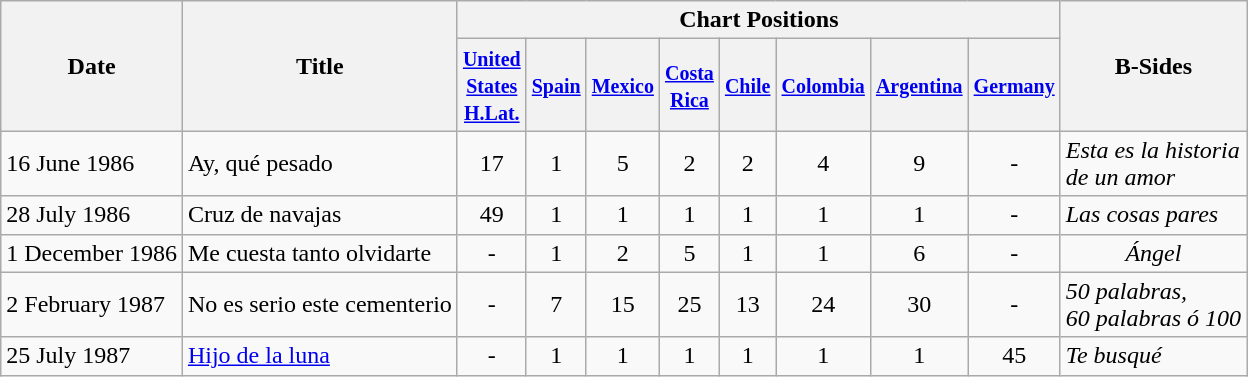<table class="wikitable">
<tr>
<th rowspan="2">Date</th>
<th rowspan="2">Title</th>
<th colspan="8">Chart Positions</th>
<th rowspan="2">B-Sides</th>
</tr>
<tr>
<th style="width:30px;"><small><a href='#'>United States</a><br><a href='#'>H.Lat.</a></small></th>
<th style="width:20px;"><small><a href='#'>Spain</a></small></th>
<th style="width:20px;"><small><a href='#'>Mexico</a></small></th>
<th style="width:20px;"><small><a href='#'>Costa Rica</a></small></th>
<th style="width:20px;"><small><a href='#'>Chile</a></small></th>
<th style="width:20px;"><small><a href='#'>Colombia</a></small></th>
<th style="width:20px;"><small><a href='#'>Argentina</a></small></th>
<th style="width:20px;"><small><a href='#'>Germany</a></small></th>
</tr>
<tr>
<td>16 June 1986</td>
<td>Ay, qué pesado</td>
<td style="text-align:center;">17</td>
<td style="text-align:center;">1</td>
<td style="text-align:center;">5</td>
<td style="text-align:center;">2</td>
<td style="text-align:center;">2</td>
<td style="text-align:center;">4</td>
<td style="text-align:center;">9</td>
<td style="text-align:center;">-</td>
<td><em>Esta es la historia<br>de un amor</em></td>
</tr>
<tr>
<td>28 July 1986</td>
<td>Cruz de navajas</td>
<td style="text-align:center;">49</td>
<td style="text-align:center;">1</td>
<td style="text-align:center;">1</td>
<td style="text-align:center;">1</td>
<td style="text-align:center;">1</td>
<td style="text-align:center;">1</td>
<td style="text-align:center;">1</td>
<td style="text-align:center;">-</td>
<td><em>Las cosas pares</em></td>
</tr>
<tr>
<td>1 December 1986</td>
<td>Me cuesta tanto olvidarte</td>
<td style="text-align:center;">-</td>
<td style="text-align:center;">1</td>
<td style="text-align:center;">2</td>
<td style="text-align:center;">5</td>
<td style="text-align:center;">1</td>
<td style="text-align:center;">1</td>
<td style="text-align:center;">6</td>
<td style="text-align:center;">-</td>
<td style="text-align:center;"><em>Ángel</em></td>
</tr>
<tr>
<td>2 February 1987</td>
<td>No es serio este cementerio</td>
<td style="text-align:center;">-</td>
<td style="text-align:center;">7</td>
<td style="text-align:center;">15</td>
<td style="text-align:center;">25</td>
<td style="text-align:center;">13</td>
<td style="text-align:center;">24</td>
<td style="text-align:center;">30</td>
<td style="text-align:center;">-</td>
<td><em>50 palabras,<br>60 palabras ó 100</em></td>
</tr>
<tr>
<td>25 July 1987</td>
<td><a href='#'>Hijo de la luna</a></td>
<td style="text-align:center;">-</td>
<td style="text-align:center;">1</td>
<td style="text-align:center;">1</td>
<td style="text-align:center;">1</td>
<td style="text-align:center;">1</td>
<td style="text-align:center;">1</td>
<td style="text-align:center;">1</td>
<td style="text-align:center;">45</td>
<td><em>Te busqué</em></td>
</tr>
</table>
